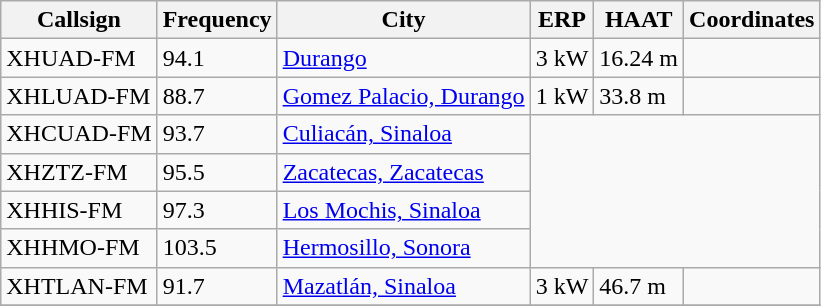<table class="wikitable sortable">
<tr>
<th>Callsign</th>
<th>Frequency</th>
<th>City</th>
<th>ERP</th>
<th>HAAT</th>
<th>Coordinates</th>
</tr>
<tr>
<td>XHUAD-FM</td>
<td>94.1</td>
<td><a href='#'>Durango</a></td>
<td>3 kW</td>
<td>16.24 m</td>
<td></td>
</tr>
<tr>
<td>XHLUAD-FM</td>
<td>88.7</td>
<td><a href='#'>Gomez Palacio, Durango</a></td>
<td>1 kW</td>
<td>33.8 m</td>
<td></td>
</tr>
<tr>
<td>XHCUAD-FM</td>
<td>93.7</td>
<td><a href='#'>Culiacán, Sinaloa</a></td>
</tr>
<tr>
<td>XHZTZ-FM</td>
<td>95.5</td>
<td><a href='#'>Zacatecas, Zacatecas</a></td>
</tr>
<tr>
<td>XHHIS-FM</td>
<td>97.3</td>
<td><a href='#'>Los Mochis, Sinaloa</a></td>
</tr>
<tr>
<td>XHHMO-FM</td>
<td>103.5</td>
<td><a href='#'>Hermosillo, Sonora</a></td>
</tr>
<tr>
<td>XHTLAN-FM</td>
<td>91.7</td>
<td><a href='#'>Mazatlán, Sinaloa</a></td>
<td>3 kW</td>
<td>46.7 m</td>
<td></td>
</tr>
<tr>
</tr>
</table>
